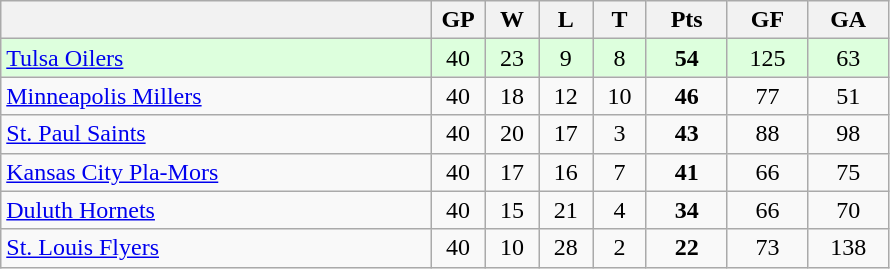<table class="wikitable">
<tr>
<th width="40%"></th>
<th width="5%">GP</th>
<th width="5%">W</th>
<th width="5%">L</th>
<th width="5%">T</th>
<th width="7.5%"><strong>Pts</strong></th>
<th width="7.5%">GF</th>
<th width="7.5%">GA</th>
</tr>
<tr align="center" bgcolor=ddffdd>
<td align="left"><a href='#'>Tulsa Oilers</a></td>
<td>40</td>
<td>23</td>
<td>9</td>
<td>8</td>
<td><strong>54</strong></td>
<td>125</td>
<td>63</td>
</tr>
<tr align="center">
<td align="left"><a href='#'>Minneapolis Millers</a></td>
<td>40</td>
<td>18</td>
<td>12</td>
<td>10</td>
<td><strong>46</strong></td>
<td>77</td>
<td>51</td>
</tr>
<tr align="center">
<td align="left"><a href='#'>St. Paul Saints</a></td>
<td>40</td>
<td>20</td>
<td>17</td>
<td>3</td>
<td><strong>43</strong></td>
<td>88</td>
<td>98</td>
</tr>
<tr align="center">
<td align="left"><a href='#'>Kansas City Pla-Mors</a></td>
<td>40</td>
<td>17</td>
<td>16</td>
<td>7</td>
<td><strong>41</strong></td>
<td>66</td>
<td>75</td>
</tr>
<tr align="center">
<td align="left"><a href='#'>Duluth Hornets</a></td>
<td>40</td>
<td>15</td>
<td>21</td>
<td>4</td>
<td><strong>34</strong></td>
<td>66</td>
<td>70</td>
</tr>
<tr align="center">
<td align="left"><a href='#'>St. Louis Flyers</a></td>
<td>40</td>
<td>10</td>
<td>28</td>
<td>2</td>
<td><strong>22</strong></td>
<td>73</td>
<td>138</td>
</tr>
</table>
